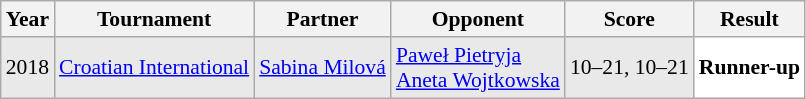<table class="sortable wikitable" style="font-size: 90%;">
<tr>
<th>Year</th>
<th>Tournament</th>
<th>Partner</th>
<th>Opponent</th>
<th>Score</th>
<th>Result</th>
</tr>
<tr style="background:#E9E9E9">
<td align="center">2018</td>
<td align="left"><a href='#'>Croatian International</a></td>
<td align="left"> <a href='#'>Sabina Milová</a></td>
<td align="left"> <a href='#'>Paweł Pietryja</a><br> <a href='#'>Aneta Wojtkowska</a></td>
<td align="left">10–21, 10–21</td>
<td style="text-align:left; background:white"> <strong>Runner-up</strong></td>
</tr>
</table>
